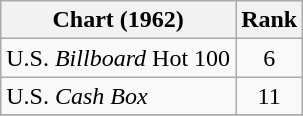<table class="wikitable">
<tr>
<th>Chart (1962)</th>
<th style="text-align:center;">Rank</th>
</tr>
<tr>
<td>U.S. <em>Billboard</em> Hot 100</td>
<td style="text-align:center;">6</td>
</tr>
<tr>
<td>U.S. <em>Cash Box</em> </td>
<td style="text-align:center;">11</td>
</tr>
<tr>
</tr>
</table>
